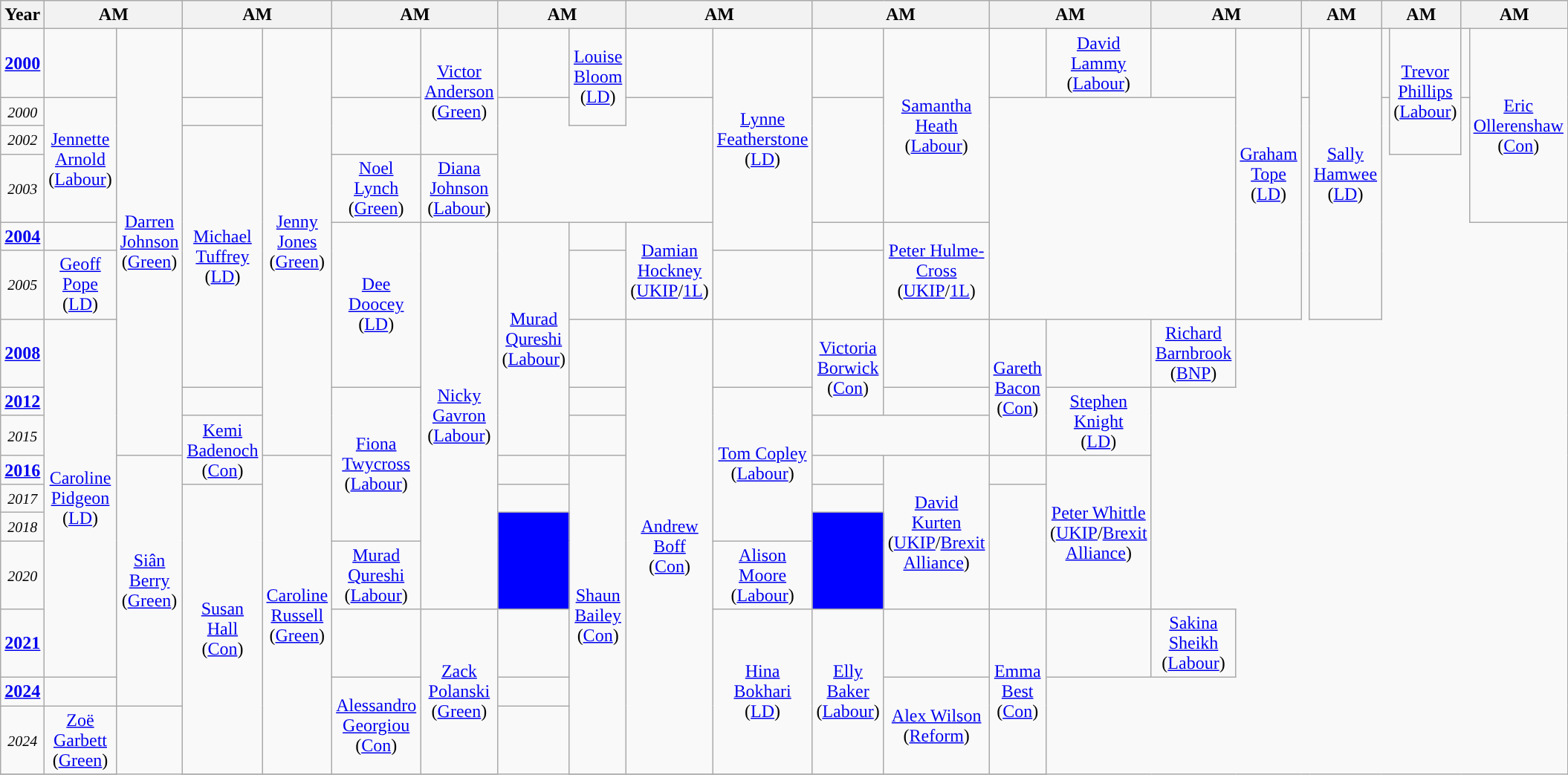<table class="wikitable" style="text-align:center">
<tr>
<th>Year</th>
<th colspan="2">AM</th>
<th colspan="2">AM</th>
<th colspan="2">AM</th>
<th colspan="2">AM</th>
<th colspan="2">AM</th>
<th colspan="2">AM</th>
<th colspan="2">AM</th>
<th colspan="2">AM</th>
<th colspan="2">AM</th>
<th colspan="2">AM</th>
<th colspan="2">AM</th>
</tr>
<tr>
<td><strong><a href='#'>2000</a></strong></td>
<td style="background:"></td>
<td rowspan="9"><a href='#'>Darren Johnson</a><br>(<a href='#'>Green</a>)</td>
<td style="background:"></td>
<td rowspan="9"><a href='#'>Jenny Jones</a><br>(<a href='#'>Green</a>)</td>
<td style="background:"></td>
<td rowspan="3"><a href='#'>Victor Anderson</a><br>(<a href='#'>Green</a>)</td>
<td style="background:"></td>
<td rowspan="2"><a href='#'>Louise Bloom</a><br>(<a href='#'>LD</a>)</td>
<td style="background:"></td>
<td rowspan="5"><a href='#'>Lynne Featherstone</a><br>(<a href='#'>LD</a>)</td>
<td style="background:"></td>
<td rowspan="4"><a href='#'>Samantha Heath</a><br>(<a href='#'>Labour</a>)</td>
<td style="background:"></td>
<td rowspan="1"><a href='#'>David Lammy</a><br>(<a href='#'>Labour</a>)</td>
<td style="background:"></td>
<td rowspan="6"><a href='#'>Graham Tope</a><br>(<a href='#'>LD</a>)</td>
<td style="background:"></td>
<td rowspan="6"><a href='#'>Sally Hamwee</a><br>(<a href='#'>LD</a>)</td>
<td style="background:"></td>
<td rowspan="3"><a href='#'>Trevor Phillips</a><br>(<a href='#'>Labour</a>)</td>
<td style="background:"></td>
<td rowspan="4"><a href='#'>Eric Ollerenshaw</a><br>(<a href='#'>Con</a>)</td>
</tr>
<tr>
<td><small><em>2000</em></small></td>
<td rowspan="3"><a href='#'>Jennette Arnold</a><br>(<a href='#'>Labour</a>)</td>
</tr>
<tr>
<td><small><em>2002</em></small></td>
<td rowspan="5"><a href='#'>Michael Tuffrey</a><br>(<a href='#'>LD</a>)</td>
</tr>
<tr>
<td><small><em>2003</em></small></td>
<td rowspan="1"><a href='#'>Noel Lynch</a><br>(<a href='#'>Green</a>)</td>
<td rowspan="1"><a href='#'>Diana Johnson</a><br>(<a href='#'>Labour</a>)</td>
</tr>
<tr>
<td><strong><a href='#'>2004</a></strong></td>
<td style="background:"></td>
<td rowspan="3"><a href='#'>Dee Doocey</a><br>(<a href='#'>LD</a>)</td>
<td rowspan="9"><a href='#'>Nicky Gavron</a><br>(<a href='#'>Labour</a>)</td>
<td rowspan="5"><a href='#'>Murad Qureshi</a><br>(<a href='#'>Labour</a>)</td>
<td style="background:"></td>
<td rowspan="2"><a href='#'>Damian Hockney</a><br>(<a href='#'>UKIP</a>/<a href='#'>1L</a>)</td>
<td style="background:"></td>
<td rowspan="2"><a href='#'>Peter Hulme-Cross</a><br>(<a href='#'>UKIP</a>/<a href='#'>1L</a>)</td>
</tr>
<tr>
<td><small><em>2005</em></small></td>
<td rowspan="1"><a href='#'>Geoff Pope</a><br>(<a href='#'>LD</a>)</td>
<td style="background:"></td>
<td style="background:"></td>
</tr>
<tr>
<td><strong><a href='#'>2008</a></strong></td>
<td rowspan="8"><a href='#'>Caroline Pidgeon</a><br>(<a href='#'>LD</a>)</td>
<td style="background:"></td>
<td rowspan="10"><a href='#'>Andrew Boff</a><br>(<a href='#'>Con</a>)</td>
<td style="background:"></td>
<td rowspan="2"><a href='#'>Victoria Borwick</a><br>(<a href='#'>Con</a>)</td>
<td style="background:"></td>
<td rowspan="3"><a href='#'>Gareth Bacon</a><br>(<a href='#'>Con</a>)</td>
<td style="background:"></td>
<td rowspan="1"><a href='#'>Richard Barnbrook</a><br>(<a href='#'>BNP</a>)</td>
</tr>
<tr>
<td><strong><a href='#'>2012</a></strong></td>
<td style="background:"></td>
<td rowspan="5"><a href='#'>Fiona Twycross</a><br>(<a href='#'>Labour</a>)</td>
<td style="background:"></td>
<td rowspan="5"><a href='#'>Tom Copley</a><br>(<a href='#'>Labour</a>)</td>
<td style="background:"></td>
<td rowspan="2"><a href='#'>Stephen Knight</a><br>(<a href='#'>LD</a>)</td>
</tr>
<tr>
<td><small><em>2015</em></small></td>
<td rowspan="2"><a href='#'>Kemi Badenoch</a><br>(<a href='#'>Con</a>)</td>
</tr>
<tr>
<td><strong><a href='#'>2016</a></strong></td>
<td rowspan="6"><a href='#'>Siân Berry</a><br>(<a href='#'>Green</a>)</td>
<td rowspan="7"><a href='#'>Caroline Russell</a><br>(<a href='#'>Green</a>)</td>
<td style="background:"></td>
<td rowspan="7"><a href='#'>Shaun Bailey</a><br>(<a href='#'>Con</a>)</td>
<td style="background:"></td>
<td rowspan="4"><a href='#'>David Kurten</a><br>(<a href='#'>UKIP</a>/<a href='#'>Brexit Alliance</a>)</td>
<td style="background:"></td>
<td rowspan="4"><a href='#'>Peter Whittle</a><br>(<a href='#'>UKIP</a>/<a href='#'>Brexit Alliance</a>)</td>
</tr>
<tr>
<td><small><em>2017</em></small></td>
<td rowspan="6"><a href='#'>Susan Hall</a><br>(<a href='#'>Con</a>)</td>
</tr>
<tr>
<td><small><em>2018</em></small></td>
<td style="background:blue" rowspan="2"></td>
<td style="background:blue" rowspan="2"></td>
</tr>
<tr>
<td><small><em>2020</em></small></td>
<td rowspan="1"><a href='#'>Murad Qureshi</a><br>(<a href='#'>Labour</a>)</td>
<td rowspan="1"><a href='#'>Alison Moore</a><br>(<a href='#'>Labour</a>)</td>
</tr>
<tr>
<td><strong><a href='#'>2021</a></strong></td>
<td style="background:"></td>
<td rowspan="3"><a href='#'>Zack Polanski</a><br>(<a href='#'>Green</a>)</td>
<td style="background:"></td>
<td rowspan="3"><a href='#'>Hina Bokhari</a><br>(<a href='#'>LD</a>)</td>
<td rowspan="3"><a href='#'>Elly Baker</a><br>(<a href='#'>Labour</a>)</td>
<td style="background:"></td>
<td rowspan="3"><a href='#'>Emma Best</a><br>(<a href='#'>Con</a>)</td>
<td style="background:"></td>
<td rowspan="1"><a href='#'>Sakina Sheikh</a><br>(<a href='#'>Labour</a>)</td>
</tr>
<tr>
<td><strong><a href='#'>2024</a></strong></td>
<td style="background:"></td>
<td rowspan="2"><a href='#'>Alessandro Georgiou</a><br>(<a href='#'>Con</a>)</td>
<td style="background:"></td>
<td rowspan="2"><a href='#'>Alex Wilson</a><br>(<a href='#'>Reform</a>)</td>
</tr>
<tr>
<td><small><em>2024</em></small></td>
<td rowspan="1"><a href='#'>Zoë Garbett</a><br>(<a href='#'>Green</a>)</td>
</tr>
<tr>
</tr>
</table>
